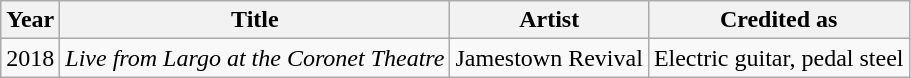<table class="wikitable">
<tr>
<th>Year</th>
<th>Title</th>
<th>Artist</th>
<th>Credited as</th>
</tr>
<tr>
<td>2018</td>
<td><em>Live from Largo at the Coronet Theatre</em></td>
<td>Jamestown Revival</td>
<td>Electric guitar, pedal steel</td>
</tr>
</table>
